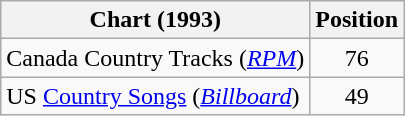<table class="wikitable sortable">
<tr>
<th scope="col">Chart (1993)</th>
<th scope="col">Position</th>
</tr>
<tr>
<td>Canada Country Tracks (<em><a href='#'>RPM</a></em>)</td>
<td align="center">76</td>
</tr>
<tr>
<td>US <a href='#'>Country Songs</a> (<em><a href='#'>Billboard</a></em>)</td>
<td align="center">49</td>
</tr>
</table>
